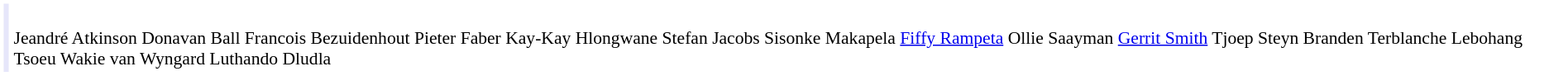<table cellpadding="2" style="border: 1px solid white; font-size:90%;">
<tr>
<td style="text-align:right;" bgcolor="lavender"></td>
<td style="text-align:left;"><br>Jeandré Atkinson Donavan Ball Francois Bezuidenhout Pieter Faber Kay-Kay Hlongwane Stefan Jacobs Sisonke Makapela <a href='#'>Fiffy Rampeta</a> Ollie Saayman <a href='#'>Gerrit Smith</a> Tjoep Steyn Branden Terblanche Lebohang Tsoeu Wakie van Wyngard Luthando Dludla</td>
</tr>
</table>
